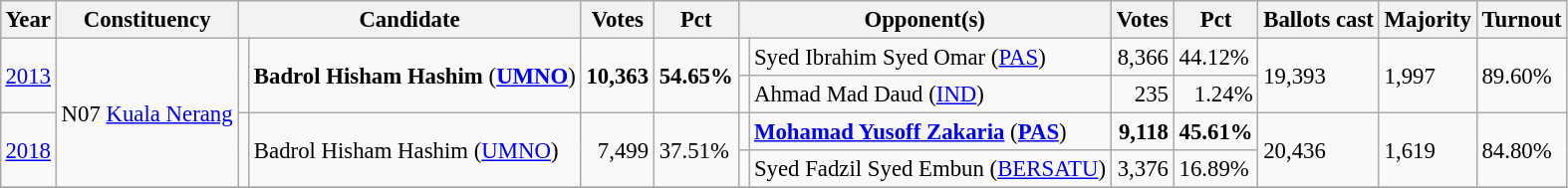<table class="wikitable" style="margin:0.5em ; font-size:95%">
<tr>
<th>Year</th>
<th>Constituency</th>
<th colspan=2>Candidate</th>
<th>Votes</th>
<th>Pct</th>
<th colspan=2>Opponent(s)</th>
<th>Votes</th>
<th>Pct</th>
<th>Ballots cast</th>
<th>Majority</th>
<th>Turnout</th>
</tr>
<tr>
<td rowspan=2><a href='#'>2013</a></td>
<td rowspan=4>N07 <a href='#'>Kuala Nerang</a></td>
<td rowspan=2 ></td>
<td rowspan=2><strong>Badrol Hisham Hashim</strong> (<a href='#'><strong>UMNO</strong></a>)</td>
<td rowspan=2 align=right><strong>10,363</strong></td>
<td rowspan=2><strong>54.65%</strong></td>
<td></td>
<td>Syed Ibrahim Syed Omar (<a href='#'>PAS</a>)</td>
<td align=right>8,366</td>
<td>44.12%</td>
<td rowspan=2>19,393</td>
<td rowspan=2>1,997</td>
<td rowspan=2>89.60%</td>
</tr>
<tr>
<td></td>
<td>Ahmad Mad Daud (<a href='#'>IND</a>)</td>
<td align=right>235</td>
<td align=right>1.24%</td>
</tr>
<tr>
<td rowspan=2><a href='#'>2018</a></td>
<td rowspan=2 ></td>
<td rowspan=2>Badrol Hisham Hashim (<a href='#'>UMNO</a>)</td>
<td rowspan=2 align=right>7,499</td>
<td rowspan=2>37.51%</td>
<td></td>
<td><strong><a href='#'>Mohamad Yusoff Zakaria</a></strong> (<a href='#'><strong>PAS</strong></a>)</td>
<td align=right><strong>9,118</strong></td>
<td><strong>45.61%</strong></td>
<td rowspan=2>20,436</td>
<td rowspan=2>1,619</td>
<td rowspan=2>84.80%</td>
</tr>
<tr>
<td></td>
<td>Syed Fadzil Syed Embun (<a href='#'>BERSATU</a>)</td>
<td align=right>3,376</td>
<td>16.89%</td>
</tr>
<tr>
</tr>
</table>
